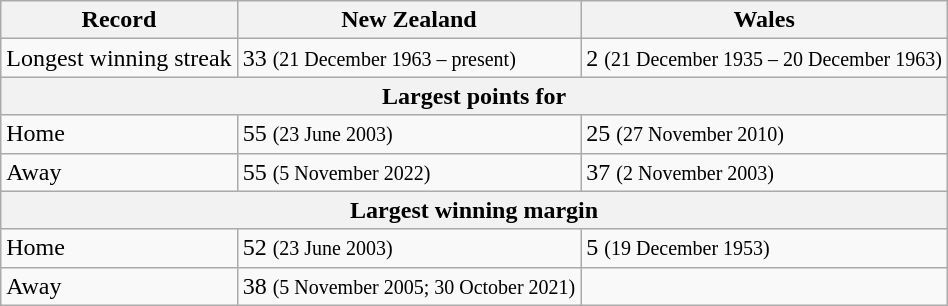<table class="wikitable">
<tr>
<th>Record</th>
<th>New Zealand</th>
<th>Wales</th>
</tr>
<tr>
<td>Longest winning streak</td>
<td>33 <small>(21 December 1963 – present)</small></td>
<td>2 <small>(21 December 1935 – 20 December 1963)</small></td>
</tr>
<tr>
<th colspan=3 align=center>Largest points for</th>
</tr>
<tr>
<td>Home</td>
<td>55 <small>(23 June 2003)</small></td>
<td>25 <small>(27 November 2010)</small></td>
</tr>
<tr>
<td>Away</td>
<td>55 <small>(5 November 2022)</small></td>
<td>37 <small>(2 November 2003)</small></td>
</tr>
<tr>
<th colspan=3 align=center>Largest winning margin</th>
</tr>
<tr>
<td>Home</td>
<td>52 <small>(23 June 2003)</small></td>
<td>5 <small>(19 December 1953)</small></td>
</tr>
<tr>
<td>Away</td>
<td>38 <small>(5 November 2005; 30 October 2021)</small></td>
<td></td>
</tr>
</table>
